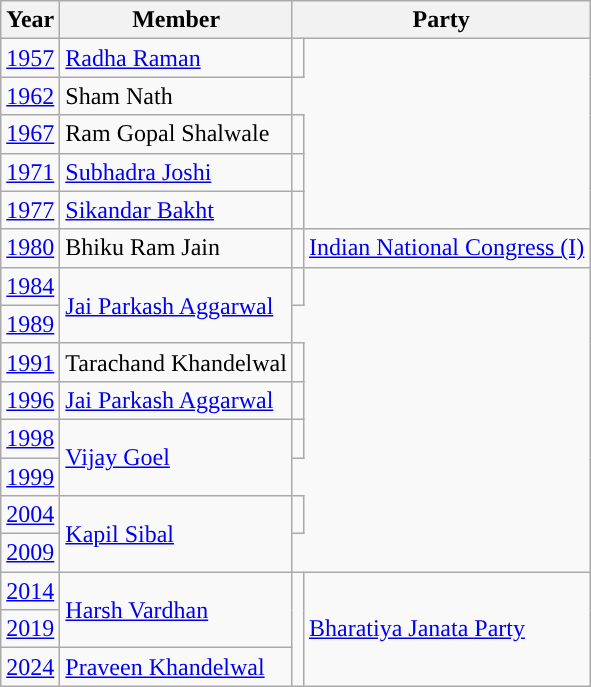<table class="wikitable">
<tr>
<th>Year</th>
<th>Member</th>
<th colspan="2">Party</th>
</tr>
<tr>
<td><a href='#'>1957</a></td>
<td><a href='#'>Radha Raman</a></td>
<td></td>
</tr>
<tr>
<td><a href='#'>1962</a></td>
<td>Sham Nath</td>
</tr>
<tr>
<td><a href='#'>1967</a></td>
<td>Ram Gopal Shalwale</td>
<td></td>
</tr>
<tr>
<td><a href='#'>1971</a></td>
<td><a href='#'>Subhadra Joshi</a></td>
<td></td>
</tr>
<tr>
<td><a href='#'>1977</a></td>
<td><a href='#'>Sikandar Bakht</a></td>
<td></td>
</tr>
<tr>
<td><a href='#'>1980</a></td>
<td>Bhiku Ram Jain</td>
<td style="background-color :"></td>
<td><a href='#'>Indian National Congress (I)</a></td>
</tr>
<tr>
<td><a href='#'>1984</a></td>
<td rowspan="2"><a href='#'>Jai Parkash Aggarwal</a></td>
<td></td>
</tr>
<tr>
<td><a href='#'>1989</a></td>
</tr>
<tr>
<td><a href='#'>1991</a></td>
<td>Tarachand Khandelwal</td>
<td></td>
</tr>
<tr>
<td><a href='#'>1996</a></td>
<td><a href='#'>Jai Parkash Aggarwal</a></td>
<td></td>
</tr>
<tr>
<td><a href='#'>1998</a></td>
<td rowspan="2"><a href='#'>Vijay Goel</a></td>
<td></td>
</tr>
<tr>
<td><a href='#'>1999</a></td>
</tr>
<tr>
<td><a href='#'>2004</a></td>
<td rowspan="2"><a href='#'>Kapil Sibal</a></td>
<td></td>
</tr>
<tr>
<td><a href='#'>2009</a></td>
</tr>
<tr>
<td><a href='#'>2014</a></td>
<td rowspan="2"><a href='#'>Harsh Vardhan</a></td>
<td rowspan="3" style="background-color: "></td>
<td rowspan="3"><a href='#'>Bharatiya Janata Party</a></td>
</tr>
<tr>
<td><a href='#'>2019</a></td>
</tr>
<tr>
<td><a href='#'>2024</a></td>
<td><a href='#'>Praveen Khandelwal</a></td>
</tr>
</table>
